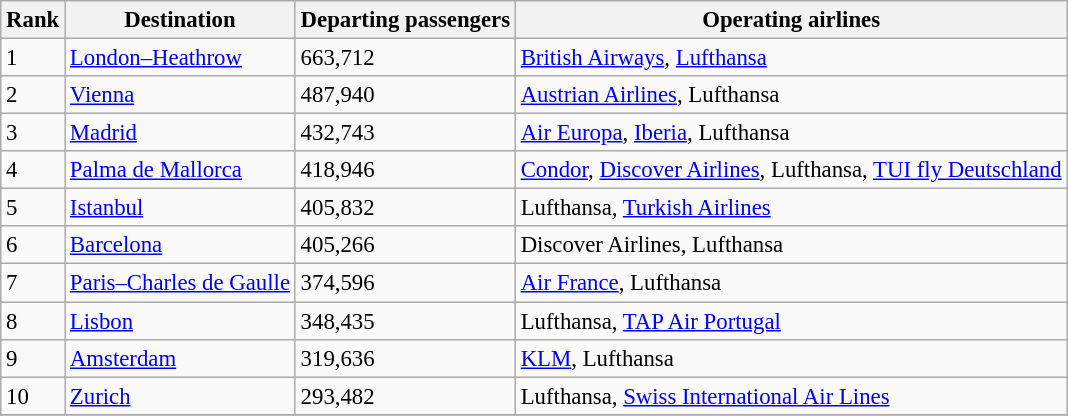<table class="wikitable sortable" style="font-size: 95%; width=align=">
<tr>
<th>Rank</th>
<th>Destination</th>
<th>Departing passengers</th>
<th>Operating airlines</th>
</tr>
<tr>
<td>1</td>
<td><a href='#'>London–Heathrow</a></td>
<td>663,712</td>
<td><a href='#'>British Airways</a>, <a href='#'>Lufthansa</a></td>
</tr>
<tr>
<td>2</td>
<td><a href='#'>Vienna</a></td>
<td>487,940</td>
<td><a href='#'>Austrian Airlines</a>, Lufthansa</td>
</tr>
<tr>
<td>3</td>
<td><a href='#'>Madrid</a></td>
<td>432,743</td>
<td><a href='#'>Air Europa</a>, <a href='#'>Iberia</a>, Lufthansa</td>
</tr>
<tr>
<td>4</td>
<td><a href='#'>Palma de Mallorca</a></td>
<td>418,946</td>
<td><a href='#'>Condor</a>, <a href='#'>Discover Airlines</a>, Lufthansa, <a href='#'>TUI fly Deutschland</a></td>
</tr>
<tr>
<td>5</td>
<td><a href='#'>Istanbul</a></td>
<td>405,832</td>
<td>Lufthansa, <a href='#'>Turkish Airlines</a></td>
</tr>
<tr>
<td>6</td>
<td><a href='#'>Barcelona</a></td>
<td>405,266</td>
<td>Discover Airlines, Lufthansa</td>
</tr>
<tr>
<td>7</td>
<td><a href='#'>Paris–Charles de Gaulle</a></td>
<td>374,596</td>
<td><a href='#'>Air France</a>, Lufthansa</td>
</tr>
<tr>
<td>8</td>
<td><a href='#'>Lisbon</a></td>
<td>348,435</td>
<td>Lufthansa, <a href='#'>TAP Air Portugal</a></td>
</tr>
<tr>
<td>9</td>
<td><a href='#'>Amsterdam</a></td>
<td>319,636</td>
<td><a href='#'>KLM</a>, Lufthansa</td>
</tr>
<tr>
<td>10</td>
<td><a href='#'>Zurich</a></td>
<td>293,482</td>
<td>Lufthansa, <a href='#'>Swiss International Air Lines</a></td>
</tr>
<tr>
</tr>
</table>
